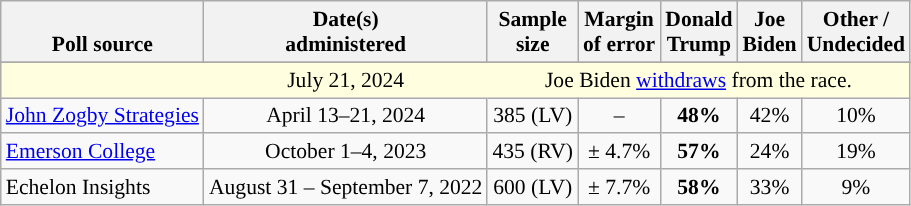<table class="wikitable sortable mw-datatable" style="font-size:90%;text-align:center;line-height:17px">
<tr valign=bottom>
<th>Poll source</th>
<th>Date(s)<br>administered</th>
<th>Sample<br>size</th>
<th>Margin<br>of error</th>
<th class="unsortable">Donald<br>Trump<br></th>
<th class="unsortable">Joe<br>Biden<br></th>
<th class="unsortable">Other /<br>Undecided</th>
</tr>
<tr>
</tr>
<tr style="background:lightyellow;">
<td style="border-right-style:hidden;"></td>
<td style="border-right-style:hidden; " data-sort-value="2024-07-21">July 21, 2024</td>
<td colspan="5">Joe Biden <a href='#'>withdraws</a> from the race.</td>
</tr>
<tr>
<td style="text-align:left;"><a href='#'>John Zogby Strategies</a></td>
<td data-sort-value="2024-05-01">April 13–21, 2024</td>
<td>385 (LV)</td>
<td>–</td>
<td style="background-color:"><strong>48%</strong></td>
<td>42%</td>
<td>10%</td>
</tr>
<tr>
<td style="text-align:left;"><a href='#'>Emerson College</a></td>
<td data-sort-value="2023-10-15">October 1–4, 2023</td>
<td>435 (RV)</td>
<td>± 4.7%</td>
<td style="background-color:"><strong>57%</strong></td>
<td>24%</td>
<td>19%</td>
</tr>
<tr>
<td style="text-align:left;">Echelon Insights</td>
<td data-sort-value="2022-09-07">August 31 – September 7, 2022</td>
<td>600 (LV)</td>
<td>± 7.7%</td>
<td style="background-color:"><strong>58%</strong></td>
<td>33%</td>
<td>9%</td>
</tr>
</table>
